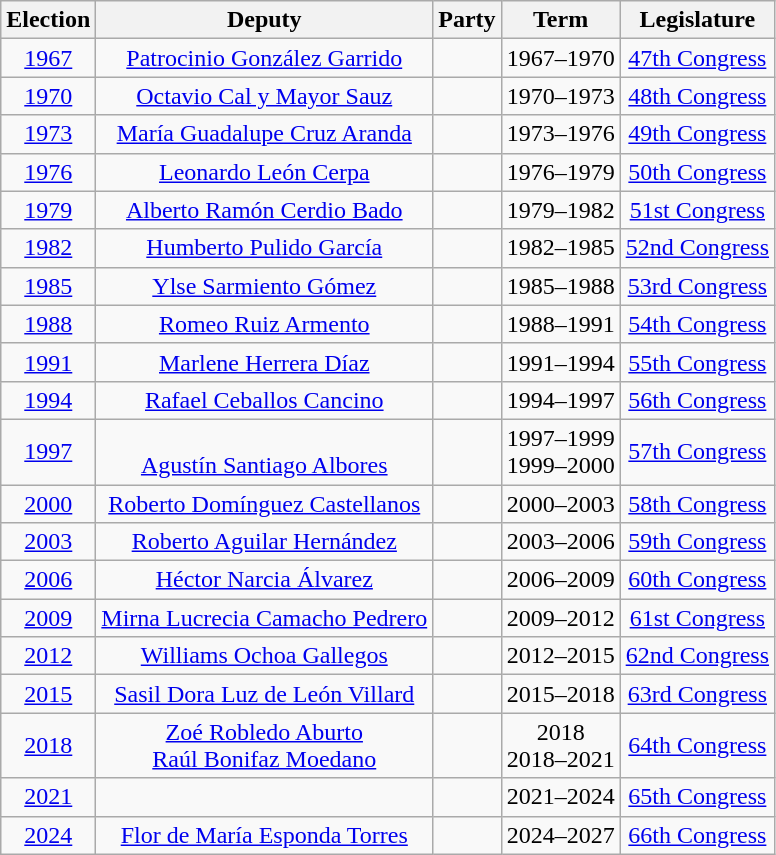<table class="wikitable sortable" style="text-align: center">
<tr>
<th>Election</th>
<th class="unsortable">Deputy</th>
<th class="unsortable">Party</th>
<th class="unsortable">Term</th>
<th class="unsortable">Legislature</th>
</tr>
<tr>
<td><a href='#'>1967</a></td>
<td><a href='#'>Patrocinio González Garrido</a></td>
<td></td>
<td>1967–1970</td>
<td><a href='#'>47th Congress</a></td>
</tr>
<tr>
<td><a href='#'>1970</a></td>
<td><a href='#'>Octavio Cal y Mayor Sauz</a></td>
<td></td>
<td>1970–1973</td>
<td><a href='#'>48th Congress</a></td>
</tr>
<tr>
<td><a href='#'>1973</a></td>
<td><a href='#'>María Guadalupe Cruz Aranda</a></td>
<td></td>
<td>1973–1976</td>
<td><a href='#'>49th Congress</a></td>
</tr>
<tr>
<td><a href='#'>1976</a></td>
<td><a href='#'>Leonardo León Cerpa</a></td>
<td></td>
<td>1976–1979</td>
<td><a href='#'>50th Congress</a></td>
</tr>
<tr>
<td><a href='#'>1979</a></td>
<td><a href='#'>Alberto Ramón Cerdio Bado</a></td>
<td></td>
<td>1979–1982</td>
<td><a href='#'>51st Congress</a></td>
</tr>
<tr>
<td><a href='#'>1982</a></td>
<td><a href='#'>Humberto Pulido García</a></td>
<td></td>
<td>1982–1985</td>
<td><a href='#'>52nd Congress</a></td>
</tr>
<tr>
<td><a href='#'>1985</a></td>
<td><a href='#'>Ylse Sarmiento Gómez</a></td>
<td></td>
<td>1985–1988</td>
<td><a href='#'>53rd Congress</a></td>
</tr>
<tr>
<td><a href='#'>1988</a></td>
<td><a href='#'>Romeo Ruiz Armento</a></td>
<td></td>
<td>1988–1991</td>
<td><a href='#'>54th Congress</a></td>
</tr>
<tr>
<td><a href='#'>1991</a></td>
<td><a href='#'>Marlene Herrera Díaz</a></td>
<td></td>
<td>1991–1994</td>
<td><a href='#'>55th Congress</a></td>
</tr>
<tr>
<td><a href='#'>1994</a></td>
<td><a href='#'>Rafael Ceballos Cancino</a></td>
<td></td>
<td>1994–1997</td>
<td><a href='#'>56th Congress</a></td>
</tr>
<tr>
<td><a href='#'>1997</a></td>
<td><br><a href='#'>Agustín Santiago Albores</a></td>
<td></td>
<td>1997–1999<br>1999–2000</td>
<td><a href='#'>57th Congress</a></td>
</tr>
<tr>
<td><a href='#'>2000</a></td>
<td><a href='#'>Roberto Domínguez Castellanos</a></td>
<td></td>
<td>2000–2003</td>
<td><a href='#'>58th Congress</a></td>
</tr>
<tr>
<td><a href='#'>2003</a></td>
<td><a href='#'>Roberto Aguilar Hernández</a></td>
<td></td>
<td>2003–2006</td>
<td><a href='#'>59th Congress</a></td>
</tr>
<tr>
<td><a href='#'>2006</a></td>
<td><a href='#'>Héctor Narcia Álvarez</a></td>
<td></td>
<td>2006–2009</td>
<td><a href='#'>60th Congress</a></td>
</tr>
<tr>
<td><a href='#'>2009</a></td>
<td><a href='#'>Mirna Lucrecia Camacho Pedrero</a></td>
<td></td>
<td>2009–2012</td>
<td><a href='#'>61st Congress</a></td>
</tr>
<tr>
<td><a href='#'>2012</a></td>
<td><a href='#'>Williams Ochoa Gallegos</a></td>
<td></td>
<td>2012–2015</td>
<td><a href='#'>62nd Congress</a></td>
</tr>
<tr>
<td><a href='#'>2015</a></td>
<td><a href='#'>Sasil Dora Luz de León Villard</a></td>
<td></td>
<td>2015–2018</td>
<td><a href='#'>63rd Congress</a></td>
</tr>
<tr>
<td><a href='#'>2018</a></td>
<td><a href='#'>Zoé Robledo Aburto</a><br><a href='#'>Raúl Bonifaz Moedano</a></td>
<td></td>
<td>2018<br>2018–2021</td>
<td><a href='#'>64th Congress</a></td>
</tr>
<tr>
<td><a href='#'>2021</a></td>
<td></td>
<td>  </td>
<td>2021–2024</td>
<td><a href='#'>65th Congress</a></td>
</tr>
<tr>
<td><a href='#'>2024</a></td>
<td><a href='#'>Flor de María Esponda Torres</a></td>
<td></td>
<td>2024–2027</td>
<td><a href='#'>66th Congress</a></td>
</tr>
</table>
